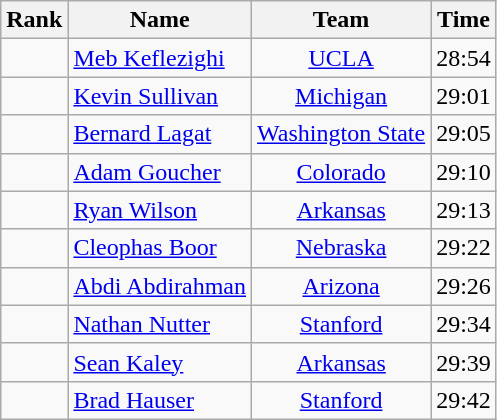<table class="wikitable sortable" style="text-align:center">
<tr>
<th>Rank</th>
<th>Name</th>
<th>Team</th>
<th>Time</th>
</tr>
<tr>
<td></td>
<td align=left> <a href='#'>Meb Keflezighi</a></td>
<td><a href='#'>UCLA</a></td>
<td>28:54</td>
</tr>
<tr>
<td></td>
<td align=left> <a href='#'>Kevin Sullivan</a></td>
<td><a href='#'>Michigan</a></td>
<td>29:01</td>
</tr>
<tr>
<td></td>
<td align=left> <a href='#'>Bernard Lagat</a></td>
<td><a href='#'>Washington State</a></td>
<td>29:05</td>
</tr>
<tr>
<td></td>
<td align=left> <a href='#'>Adam Goucher</a></td>
<td><a href='#'>Colorado</a></td>
<td>29:10</td>
</tr>
<tr>
<td></td>
<td align=left> <a href='#'>Ryan Wilson</a></td>
<td><a href='#'>Arkansas</a></td>
<td>29:13</td>
</tr>
<tr>
<td></td>
<td align=left> <a href='#'>Cleophas Boor</a></td>
<td><a href='#'>Nebraska</a></td>
<td>29:22</td>
</tr>
<tr>
<td></td>
<td align=left> <a href='#'>Abdi Abdirahman</a></td>
<td><a href='#'>Arizona</a></td>
<td>29:26</td>
</tr>
<tr>
<td></td>
<td align=left> <a href='#'>Nathan Nutter</a></td>
<td><a href='#'>Stanford</a></td>
<td>29:34</td>
</tr>
<tr>
<td></td>
<td align=left> <a href='#'>Sean Kaley</a></td>
<td><a href='#'>Arkansas</a></td>
<td>29:39</td>
</tr>
<tr>
<td></td>
<td align=left> <a href='#'>Brad Hauser</a></td>
<td><a href='#'>Stanford</a></td>
<td>29:42</td>
</tr>
</table>
